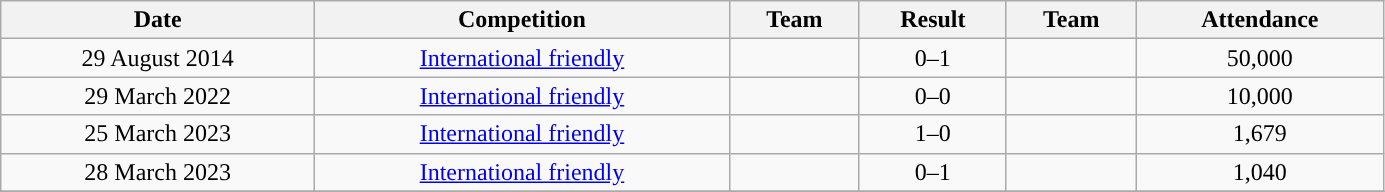<table class="wikitable" style="text-align: left;" width="73%">
<tr>
<th>Date</th>
<th>Competition</th>
<th>Team</th>
<th>Result</th>
<th>Team</th>
<th>Attendance</th>
</tr>
<tr>
<td style="text-align:center;">29 August 2014</td>
<td style="text-align:center;"><a href='#'>International friendly</a></td>
<td></td>
<td align=center>0–1</td>
<td></td>
<td style="text-align:center;">50,000</td>
</tr>
<tr>
<td style="text-align:center;">29 March 2022</td>
<td style="text-align:center;"><a href='#'>International friendly</a></td>
<td></td>
<td align=center>0–0</td>
<td></td>
<td style="text-align:center;">10,000</td>
</tr>
<tr>
<td style="text-align:center;">25 March 2023</td>
<td style="text-align:center;"><a href='#'>International friendly</a></td>
<td></td>
<td align=center>1–0</td>
<td></td>
<td style="text-align:center;">1,679</td>
</tr>
<tr>
<td style="text-align:center;">28 March 2023</td>
<td style="text-align:center;"><a href='#'>International friendly</a></td>
<td></td>
<td align=center>0–1</td>
<td></td>
<td style="text-align:center;">1,040</td>
</tr>
<tr>
</tr>
</table>
